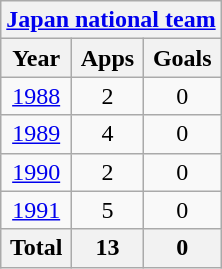<table class="wikitable" style="text-align:center">
<tr>
<th colspan=3><a href='#'>Japan national team</a></th>
</tr>
<tr>
<th>Year</th>
<th>Apps</th>
<th>Goals</th>
</tr>
<tr>
<td><a href='#'>1988</a></td>
<td>2</td>
<td>0</td>
</tr>
<tr>
<td><a href='#'>1989</a></td>
<td>4</td>
<td>0</td>
</tr>
<tr>
<td><a href='#'>1990</a></td>
<td>2</td>
<td>0</td>
</tr>
<tr>
<td><a href='#'>1991</a></td>
<td>5</td>
<td>0</td>
</tr>
<tr>
<th>Total</th>
<th>13</th>
<th>0</th>
</tr>
</table>
